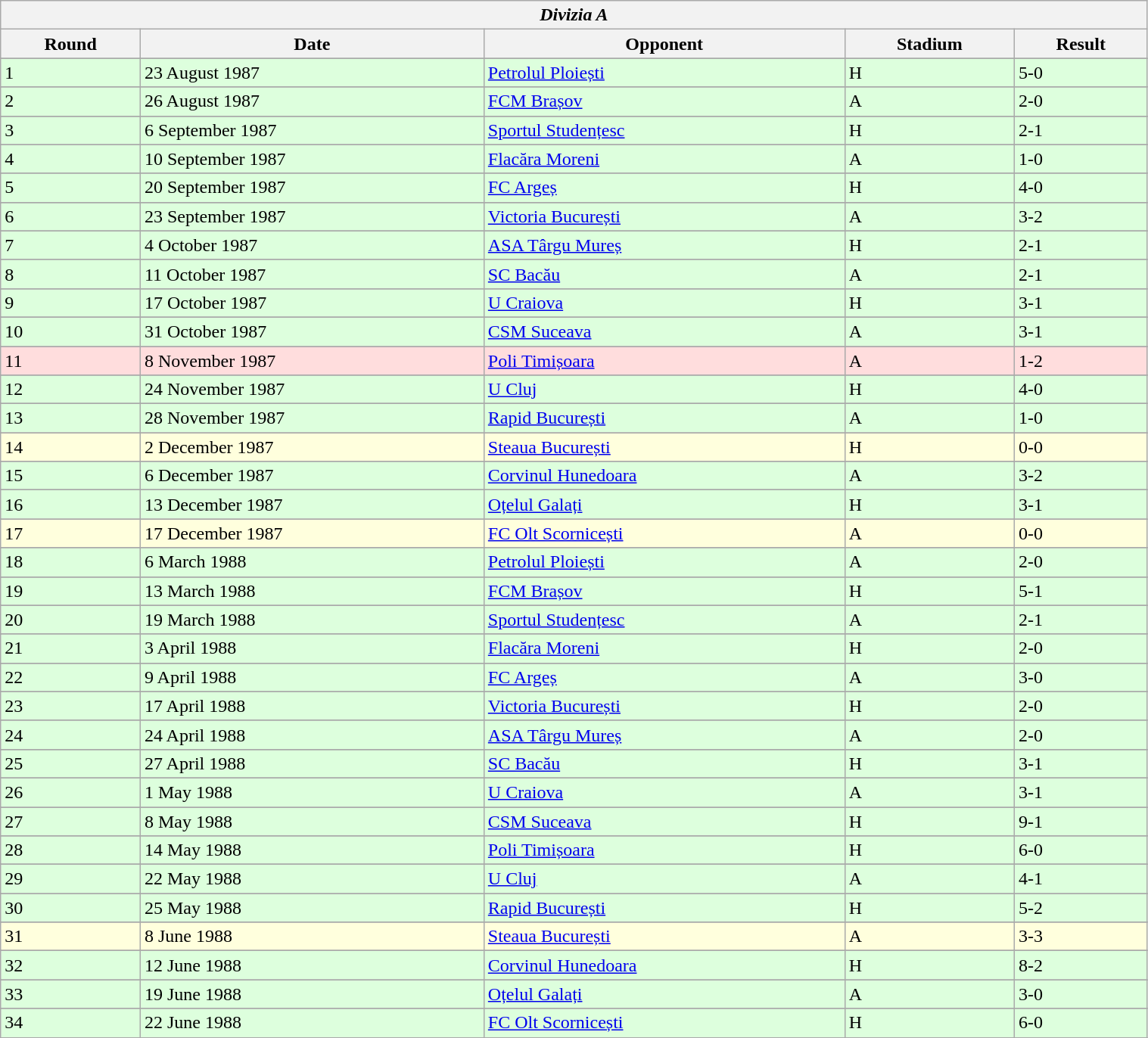<table class="wikitable" style="width:80%;">
<tr>
<th colspan="5" style="text-align:center;"><em>Divizia A</em></th>
</tr>
<tr>
<th>Round</th>
<th>Date</th>
<th>Opponent</th>
<th>Stadium</th>
<th>Result</th>
</tr>
<tr>
</tr>
<tr bgcolor="#ddffdd">
<td>1</td>
<td>23 August 1987</td>
<td><a href='#'>Petrolul Ploiești</a></td>
<td>H</td>
<td>5-0</td>
</tr>
<tr>
</tr>
<tr bgcolor="#ddffdd">
<td>2</td>
<td>26 August 1987</td>
<td><a href='#'>FCM Brașov</a></td>
<td>A</td>
<td>2-0</td>
</tr>
<tr>
</tr>
<tr bgcolor="#ddffdd">
<td>3</td>
<td>6 September 1987</td>
<td><a href='#'>Sportul Studențesc</a></td>
<td>H</td>
<td>2-1</td>
</tr>
<tr>
</tr>
<tr bgcolor="#ddffdd">
<td>4</td>
<td>10 September 1987</td>
<td><a href='#'>Flacăra Moreni</a></td>
<td>A</td>
<td>1-0</td>
</tr>
<tr>
</tr>
<tr bgcolor="#ddffdd">
<td>5</td>
<td>20 September 1987</td>
<td><a href='#'>FC Argeș</a></td>
<td>H</td>
<td>4-0</td>
</tr>
<tr>
</tr>
<tr bgcolor="#ddffdd">
<td>6</td>
<td>23 September 1987</td>
<td><a href='#'>Victoria București</a></td>
<td>A</td>
<td>3-2</td>
</tr>
<tr>
</tr>
<tr bgcolor="#ddffdd">
<td>7</td>
<td>4 October 1987</td>
<td><a href='#'>ASA Târgu Mureș</a></td>
<td>H</td>
<td>2-1</td>
</tr>
<tr>
</tr>
<tr bgcolor="#ddffdd">
<td>8</td>
<td>11 October 1987</td>
<td><a href='#'>SC Bacău</a></td>
<td>A</td>
<td>2-1</td>
</tr>
<tr>
</tr>
<tr bgcolor="#ddffdd">
<td>9</td>
<td>17 October 1987</td>
<td><a href='#'>U Craiova</a></td>
<td>H</td>
<td>3-1</td>
</tr>
<tr>
</tr>
<tr bgcolor="#ddffdd">
<td>10</td>
<td>31 October 1987</td>
<td><a href='#'>CSM Suceava</a></td>
<td>A</td>
<td>3-1</td>
</tr>
<tr>
</tr>
<tr bgcolor="#ffdddd">
<td>11</td>
<td>8 November 1987</td>
<td><a href='#'>Poli Timișoara</a></td>
<td>A</td>
<td>1-2</td>
</tr>
<tr>
</tr>
<tr bgcolor="#ddffdd">
<td>12</td>
<td>24 November 1987</td>
<td><a href='#'>U Cluj</a></td>
<td>H</td>
<td>4-0</td>
</tr>
<tr>
</tr>
<tr bgcolor="#ddffdd">
<td>13</td>
<td>28 November 1987</td>
<td><a href='#'>Rapid București</a></td>
<td>A</td>
<td>1-0</td>
</tr>
<tr>
</tr>
<tr bgcolor="#ffffdd">
<td>14</td>
<td>2 December 1987</td>
<td><a href='#'>Steaua București</a></td>
<td>H</td>
<td>0-0</td>
</tr>
<tr>
</tr>
<tr bgcolor="#ddffdd">
<td>15</td>
<td>6 December 1987</td>
<td><a href='#'>Corvinul Hunedoara</a></td>
<td>A</td>
<td>3-2</td>
</tr>
<tr>
</tr>
<tr bgcolor="#ddffdd">
<td>16</td>
<td>13 December 1987</td>
<td><a href='#'>Oțelul Galați</a></td>
<td>H</td>
<td>3-1</td>
</tr>
<tr>
</tr>
<tr bgcolor="#ffffdd">
<td>17</td>
<td>17 December 1987</td>
<td><a href='#'>FC Olt Scornicești</a></td>
<td>A</td>
<td>0-0</td>
</tr>
<tr>
</tr>
<tr bgcolor="#ddffdd">
<td>18</td>
<td>6 March 1988</td>
<td><a href='#'>Petrolul Ploiești</a></td>
<td>A</td>
<td>2-0</td>
</tr>
<tr>
</tr>
<tr bgcolor="#ddffdd">
<td>19</td>
<td>13 March 1988</td>
<td><a href='#'>FCM Brașov</a></td>
<td>H</td>
<td>5-1</td>
</tr>
<tr>
</tr>
<tr bgcolor="#ddffdd">
<td>20</td>
<td>19 March 1988</td>
<td><a href='#'>Sportul Studențesc</a></td>
<td>A</td>
<td>2-1</td>
</tr>
<tr>
</tr>
<tr bgcolor="#ddffdd">
<td>21</td>
<td>3 April 1988</td>
<td><a href='#'>Flacăra Moreni</a></td>
<td>H</td>
<td>2-0</td>
</tr>
<tr>
</tr>
<tr bgcolor="#ddffdd">
<td>22</td>
<td>9 April 1988</td>
<td><a href='#'>FC Argeș</a></td>
<td>A</td>
<td>3-0</td>
</tr>
<tr>
</tr>
<tr bgcolor="#ddffdd">
<td>23</td>
<td>17 April 1988</td>
<td><a href='#'>Victoria București</a></td>
<td>H</td>
<td>2-0</td>
</tr>
<tr>
</tr>
<tr bgcolor="#ddffdd">
<td>24</td>
<td>24 April 1988</td>
<td><a href='#'>ASA Târgu Mureș</a></td>
<td>A</td>
<td>2-0</td>
</tr>
<tr>
</tr>
<tr bgcolor="#ddffdd">
<td>25</td>
<td>27 April 1988</td>
<td><a href='#'>SC Bacău</a></td>
<td>H</td>
<td>3-1</td>
</tr>
<tr>
</tr>
<tr bgcolor="#ddffdd">
<td>26</td>
<td>1 May 1988</td>
<td><a href='#'>U Craiova</a></td>
<td>A</td>
<td>3-1</td>
</tr>
<tr>
</tr>
<tr bgcolor="#ddffdd">
<td>27</td>
<td>8 May 1988</td>
<td><a href='#'>CSM Suceava</a></td>
<td>H</td>
<td>9-1</td>
</tr>
<tr>
</tr>
<tr bgcolor="#ddffdd">
<td>28</td>
<td>14 May 1988</td>
<td><a href='#'>Poli Timișoara</a></td>
<td>H</td>
<td>6-0</td>
</tr>
<tr>
</tr>
<tr bgcolor="#ddffdd">
<td>29</td>
<td>22 May 1988</td>
<td><a href='#'>U Cluj</a></td>
<td>A</td>
<td>4-1</td>
</tr>
<tr>
</tr>
<tr bgcolor="#ddffdd">
<td>30</td>
<td>25 May 1988</td>
<td><a href='#'>Rapid București</a></td>
<td>H</td>
<td>5-2</td>
</tr>
<tr>
</tr>
<tr bgcolor="#ffffdd">
<td>31</td>
<td>8 June 1988</td>
<td><a href='#'>Steaua București</a></td>
<td>A</td>
<td>3-3</td>
</tr>
<tr>
</tr>
<tr bgcolor="#ddffdd">
<td>32</td>
<td>12 June 1988</td>
<td><a href='#'>Corvinul Hunedoara</a></td>
<td>H</td>
<td>8-2</td>
</tr>
<tr>
</tr>
<tr bgcolor="#ddffdd">
<td>33</td>
<td>19 June 1988</td>
<td><a href='#'>Oțelul Galați</a></td>
<td>A</td>
<td>3-0</td>
</tr>
<tr>
</tr>
<tr bgcolor="#ddffdd">
<td>34</td>
<td>22 June 1988</td>
<td><a href='#'>FC Olt Scornicești</a></td>
<td>H</td>
<td>6-0</td>
</tr>
<tr>
</tr>
</table>
